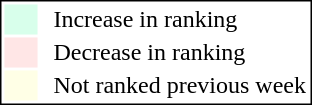<table style="border:1px solid black; float:right;">
<tr>
<td style="background:#D8FFEB; width:20px;"></td>
<td> </td>
<td>Increase in ranking</td>
</tr>
<tr>
<td style="background:#FFE6E6; width:20px;"></td>
<td> </td>
<td>Decrease in ranking</td>
</tr>
<tr>
<td style="background:#FFFFE6; width:20px;"></td>
<td> </td>
<td>Not ranked previous week</td>
</tr>
</table>
